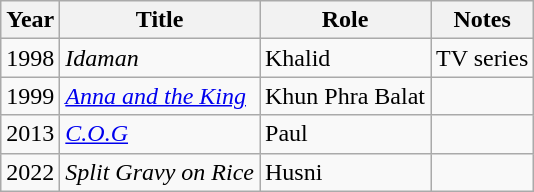<table class="wikitable">
<tr>
<th>Year</th>
<th>Title</th>
<th>Role</th>
<th>Notes</th>
</tr>
<tr>
<td>1998</td>
<td><em>Idaman</em></td>
<td>Khalid</td>
<td>TV series</td>
</tr>
<tr>
<td>1999</td>
<td><em><a href='#'>Anna and the King</a></em></td>
<td>Khun Phra Balat</td>
<td></td>
</tr>
<tr>
<td>2013</td>
<td><a href='#'><em>C.O.G</em></a></td>
<td>Paul</td>
<td></td>
</tr>
<tr>
<td>2022</td>
<td><em>Split Gravy on Rice</em></td>
<td>Husni</td>
<td></td>
</tr>
</table>
